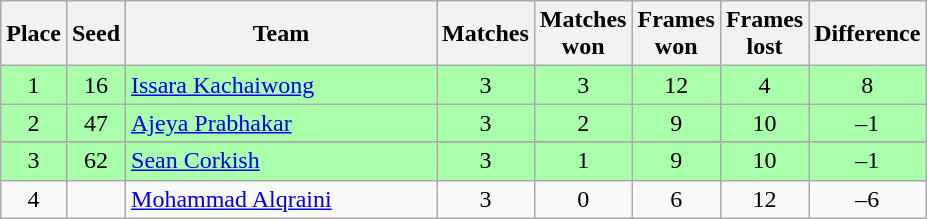<table class="wikitable" style="text-align: center;">
<tr>
<th width=20>Place</th>
<th width=20>Seed</th>
<th width=200>Team</th>
<th width=20>Matches</th>
<th width=20>Matches won</th>
<th width=20>Frames won</th>
<th width=20>Frames lost</th>
<th width=20>Difference</th>
</tr>
<tr style="background:#aaffaa;">
<td>1</td>
<td>16</td>
<td style="text-align:left;"> <a href='#'>Issara Kachaiwong</a></td>
<td>3</td>
<td>3</td>
<td>12</td>
<td>4</td>
<td>8</td>
</tr>
<tr style="background:#aaffaa;">
<td>2</td>
<td>47</td>
<td style="text-align:left;"> <a href='#'>Ajeya Prabhakar</a></td>
<td>3</td>
<td>2</td>
<td>9</td>
<td>10</td>
<td>–1</td>
</tr>
<tr>
</tr>
<tr style="background:#aaffaa;">
<td>3</td>
<td>62</td>
<td style="text-align:left;"> <a href='#'>Sean Corkish</a></td>
<td>3</td>
<td>1</td>
<td>9</td>
<td>10</td>
<td>–1</td>
</tr>
<tr>
<td>4</td>
<td></td>
<td style="text-align:left;"> <a href='#'>Mohammad Alqraini</a></td>
<td>3</td>
<td>0</td>
<td>6</td>
<td>12</td>
<td>–6</td>
</tr>
</table>
